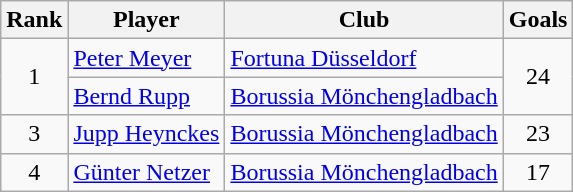<table class="wikitable sortable" style="text-align:center">
<tr>
<th>Rank</th>
<th>Player</th>
<th>Club</th>
<th>Goals</th>
</tr>
<tr>
<td rowspan=2>1</td>
<td style="text-align:left"> <a href='#'>Peter Meyer</a></td>
<td style="text-align:left"><a href='#'>Fortuna Düsseldorf</a></td>
<td rowspan=2>24</td>
</tr>
<tr>
<td style="text-align:left"> <a href='#'>Bernd Rupp</a></td>
<td style="text-align:left"><a href='#'>Borussia Mönchengladbach</a></td>
</tr>
<tr>
<td>3</td>
<td style="text-align:left"> <a href='#'>Jupp Heynckes</a></td>
<td style="text-align:left"><a href='#'>Borussia Mönchengladbach</a></td>
<td>23</td>
</tr>
<tr>
<td>4</td>
<td style="text-align:left"> <a href='#'>Günter Netzer</a></td>
<td style="text-align:left"><a href='#'>Borussia Mönchengladbach</a></td>
<td>17</td>
</tr>
</table>
